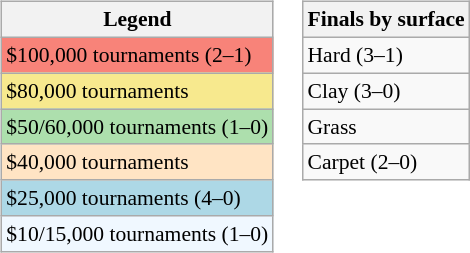<table>
<tr valign=top>
<td><br><table class="wikitable" style="font-size:90%">
<tr>
<th>Legend</th>
</tr>
<tr style="background:#f88379;">
<td>$100,000 tournaments (2–1)</td>
</tr>
<tr style="background:#f7e98e;">
<td>$80,000 tournaments</td>
</tr>
<tr style="background:#addfad;">
<td>$50/60,000 tournaments (1–0)</td>
</tr>
<tr style="background:#ffe4c4;">
<td>$40,000 tournaments</td>
</tr>
<tr style="background:lightblue;">
<td>$25,000 tournaments (4–0)</td>
</tr>
<tr style="background:#f0f8ff;">
<td>$10/15,000 tournaments (1–0)</td>
</tr>
</table>
</td>
<td><br><table class="wikitable" style="font-size:90%">
<tr>
<th>Finals by surface</th>
</tr>
<tr>
<td>Hard (3–1)</td>
</tr>
<tr>
<td>Clay (3–0)</td>
</tr>
<tr>
<td>Grass</td>
</tr>
<tr>
<td>Carpet (2–0)</td>
</tr>
</table>
</td>
</tr>
</table>
